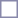<table style="border:1px solid #8888aa; background:#fff; padding:5px; font-size:95%; margin:0 12px 12px 0;">
</table>
